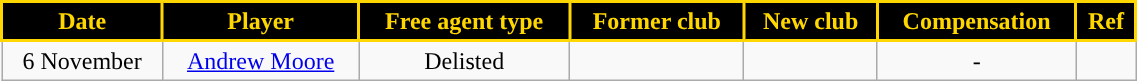<table class="wikitable sortable" style="text-align:center; font-size:100%; width:60%;">
<tr>
<th style="background:black; border: solid gold 2px; color:gold;">Date</th>
<th style="background:black; border: solid gold 2px; color:gold;">Player</th>
<th style="background:black; border: solid gold 2px; color:gold;">Free agent type</th>
<th style="background:black; border: solid gold 2px; color:gold;">Former club</th>
<th style="background:black; border: solid gold 2px; color:gold;">New club</th>
<th style="background:black; border: solid gold 2px; color:gold;">Compensation</th>
<th style="background:black; border: solid gold 2px; color:gold;">Ref</th>
</tr>
<tr>
<td>6 November</td>
<td><a href='#'>Andrew Moore</a></td>
<td>Delisted</td>
<td></td>
<td></td>
<td>-</td>
<td></td>
</tr>
</table>
